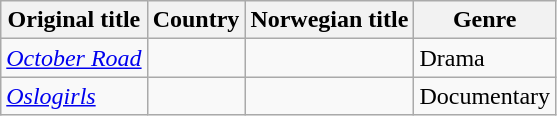<table class="wikitable">
<tr>
<th>Original title</th>
<th>Country</th>
<th>Norwegian title</th>
<th>Genre</th>
</tr>
<tr>
<td><em><a href='#'>October Road</a></em></td>
<td></td>
<td></td>
<td>Drama</td>
</tr>
<tr>
<td><em><a href='#'>Oslogirls</a></em></td>
<td></td>
<td></td>
<td>Documentary</td>
</tr>
</table>
